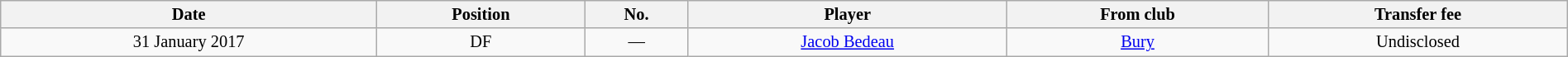<table class="wikitable sortable" style="width:100%; text-align:center;  font-size:85%; text-align:centre;">
<tr>
<th><strong>Date</strong></th>
<th><strong>Position</strong></th>
<th><strong>No.</strong></th>
<th><strong>Player</strong></th>
<th><strong>From club</strong></th>
<th><strong>Transfer fee</strong></th>
</tr>
<tr>
<td>31 January 2017</td>
<td>DF</td>
<td>—</td>
<td> <a href='#'>Jacob Bedeau</a></td>
<td> <a href='#'>Bury</a></td>
<td>Undisclosed</td>
</tr>
</table>
